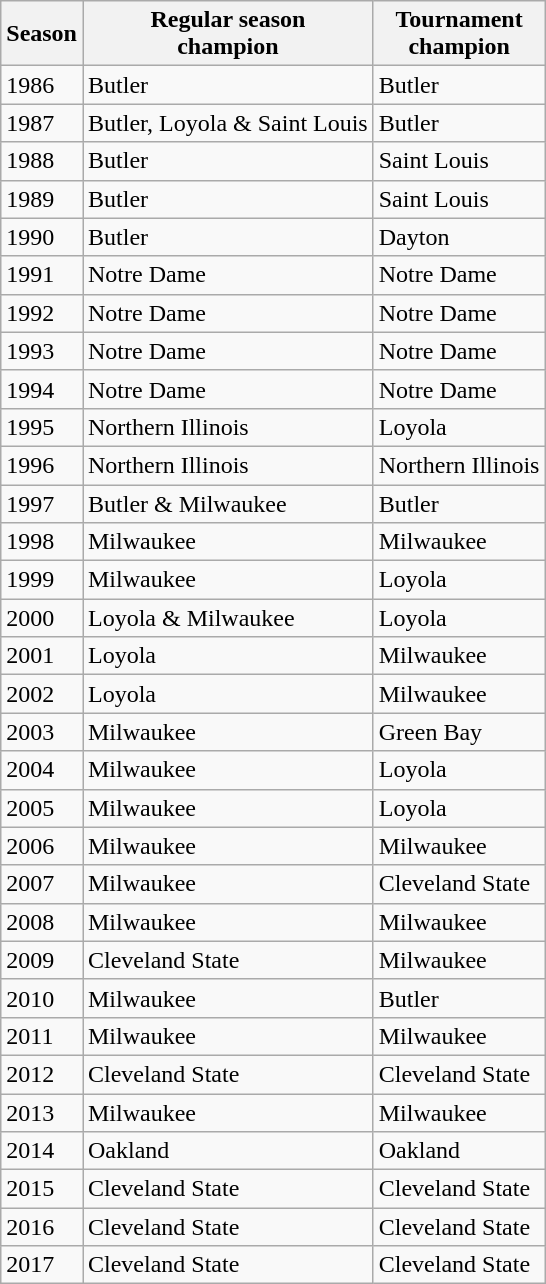<table class="wikitable sortable">
<tr>
<th>Season</th>
<th>Regular season<br>champion</th>
<th>Tournament<br>champion</th>
</tr>
<tr>
<td>1986</td>
<td>Butler</td>
<td>Butler</td>
</tr>
<tr>
<td>1987</td>
<td>Butler, Loyola & Saint Louis</td>
<td>Butler</td>
</tr>
<tr>
<td>1988</td>
<td>Butler</td>
<td>Saint Louis</td>
</tr>
<tr>
<td>1989</td>
<td>Butler</td>
<td>Saint Louis</td>
</tr>
<tr>
<td>1990</td>
<td>Butler</td>
<td>Dayton</td>
</tr>
<tr>
<td>1991</td>
<td>Notre Dame</td>
<td>Notre Dame</td>
</tr>
<tr>
<td>1992</td>
<td>Notre Dame</td>
<td>Notre Dame</td>
</tr>
<tr>
<td>1993</td>
<td>Notre Dame</td>
<td>Notre Dame</td>
</tr>
<tr>
<td>1994</td>
<td>Notre Dame</td>
<td>Notre Dame</td>
</tr>
<tr>
<td>1995</td>
<td>Northern Illinois</td>
<td>Loyola</td>
</tr>
<tr>
<td>1996</td>
<td>Northern Illinois</td>
<td>Northern Illinois</td>
</tr>
<tr>
<td>1997</td>
<td>Butler & Milwaukee</td>
<td>Butler</td>
</tr>
<tr>
<td>1998</td>
<td>Milwaukee</td>
<td>Milwaukee</td>
</tr>
<tr>
<td>1999</td>
<td>Milwaukee</td>
<td>Loyola</td>
</tr>
<tr>
<td>2000</td>
<td>Loyola & Milwaukee</td>
<td>Loyola</td>
</tr>
<tr>
<td>2001</td>
<td>Loyola</td>
<td>Milwaukee</td>
</tr>
<tr>
<td>2002</td>
<td>Loyola</td>
<td>Milwaukee</td>
</tr>
<tr>
<td>2003</td>
<td>Milwaukee</td>
<td>Green Bay</td>
</tr>
<tr>
<td>2004</td>
<td>Milwaukee</td>
<td>Loyola</td>
</tr>
<tr>
<td>2005</td>
<td>Milwaukee</td>
<td>Loyola</td>
</tr>
<tr>
<td>2006</td>
<td>Milwaukee</td>
<td>Milwaukee</td>
</tr>
<tr>
<td>2007</td>
<td>Milwaukee</td>
<td>Cleveland State</td>
</tr>
<tr>
<td>2008</td>
<td>Milwaukee</td>
<td>Milwaukee</td>
</tr>
<tr>
<td>2009</td>
<td>Cleveland State</td>
<td>Milwaukee</td>
</tr>
<tr>
<td>2010</td>
<td>Milwaukee</td>
<td>Butler</td>
</tr>
<tr>
<td>2011</td>
<td>Milwaukee</td>
<td>Milwaukee</td>
</tr>
<tr>
<td>2012</td>
<td>Cleveland State</td>
<td>Cleveland State</td>
</tr>
<tr>
<td>2013</td>
<td>Milwaukee</td>
<td>Milwaukee</td>
</tr>
<tr>
<td>2014</td>
<td>Oakland</td>
<td>Oakland</td>
</tr>
<tr>
<td>2015</td>
<td>Cleveland State</td>
<td>Cleveland State</td>
</tr>
<tr>
<td>2016</td>
<td>Cleveland State</td>
<td>Cleveland State</td>
</tr>
<tr>
<td>2017</td>
<td>Cleveland State</td>
<td>Cleveland State</td>
</tr>
</table>
